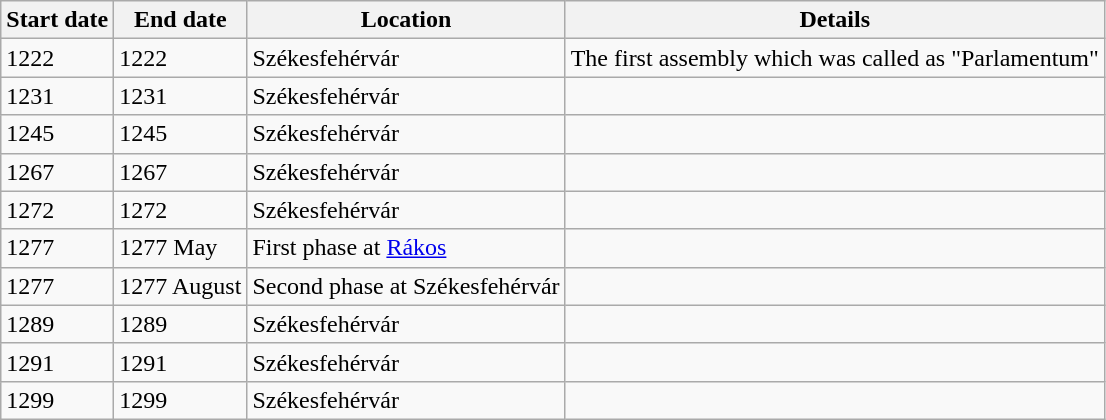<table class="wikitable">
<tr>
<th>Start date</th>
<th>End date</th>
<th>Location</th>
<th>Details</th>
</tr>
<tr>
<td>1222</td>
<td>1222</td>
<td>Székesfehérvár</td>
<td>The first assembly which was called as "Parlamentum"</td>
</tr>
<tr>
<td>1231</td>
<td>1231</td>
<td>Székesfehérvár</td>
<td></td>
</tr>
<tr>
<td>1245</td>
<td>1245</td>
<td>Székesfehérvár</td>
<td></td>
</tr>
<tr>
<td>1267</td>
<td>1267</td>
<td>Székesfehérvár</td>
<td></td>
</tr>
<tr>
<td>1272</td>
<td>1272</td>
<td>Székesfehérvár</td>
<td></td>
</tr>
<tr>
<td>1277</td>
<td>1277 May</td>
<td>First phase at <a href='#'>Rákos</a></td>
<td></td>
</tr>
<tr>
<td>1277</td>
<td>1277 August</td>
<td>Second phase at Székesfehérvár</td>
<td></td>
</tr>
<tr>
<td>1289</td>
<td>1289</td>
<td>Székesfehérvár</td>
<td></td>
</tr>
<tr>
<td>1291</td>
<td>1291</td>
<td>Székesfehérvár</td>
<td></td>
</tr>
<tr>
<td>1299</td>
<td>1299</td>
<td>Székesfehérvár</td>
<td></td>
</tr>
</table>
